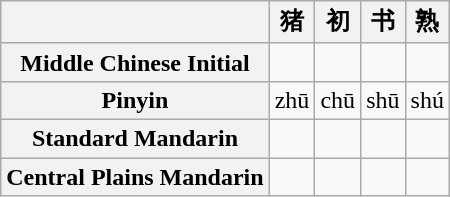<table class="wikitable">
<tr>
<th></th>
<th>猪</th>
<th>初</th>
<th>书</th>
<th>熟</th>
</tr>
<tr>
<th>Middle Chinese Initial</th>
<td></td>
<td></td>
<td></td>
<td></td>
</tr>
<tr>
<th>Pinyin</th>
<td>zhū</td>
<td>chū</td>
<td>shū</td>
<td>shú</td>
</tr>
<tr>
<th>Standard Mandarin</th>
<td></td>
<td></td>
<td></td>
<td></td>
</tr>
<tr>
<th>Central Plains Mandarin</th>
<td></td>
<td></td>
<td></td>
<td></td>
</tr>
</table>
